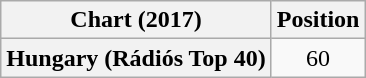<table class="wikitable plainrowheaders" style="text-align:center">
<tr>
<th scope="col">Chart (2017)</th>
<th scope="col">Position</th>
</tr>
<tr>
<th scope="row">Hungary (Rádiós Top 40)</th>
<td>60</td>
</tr>
</table>
